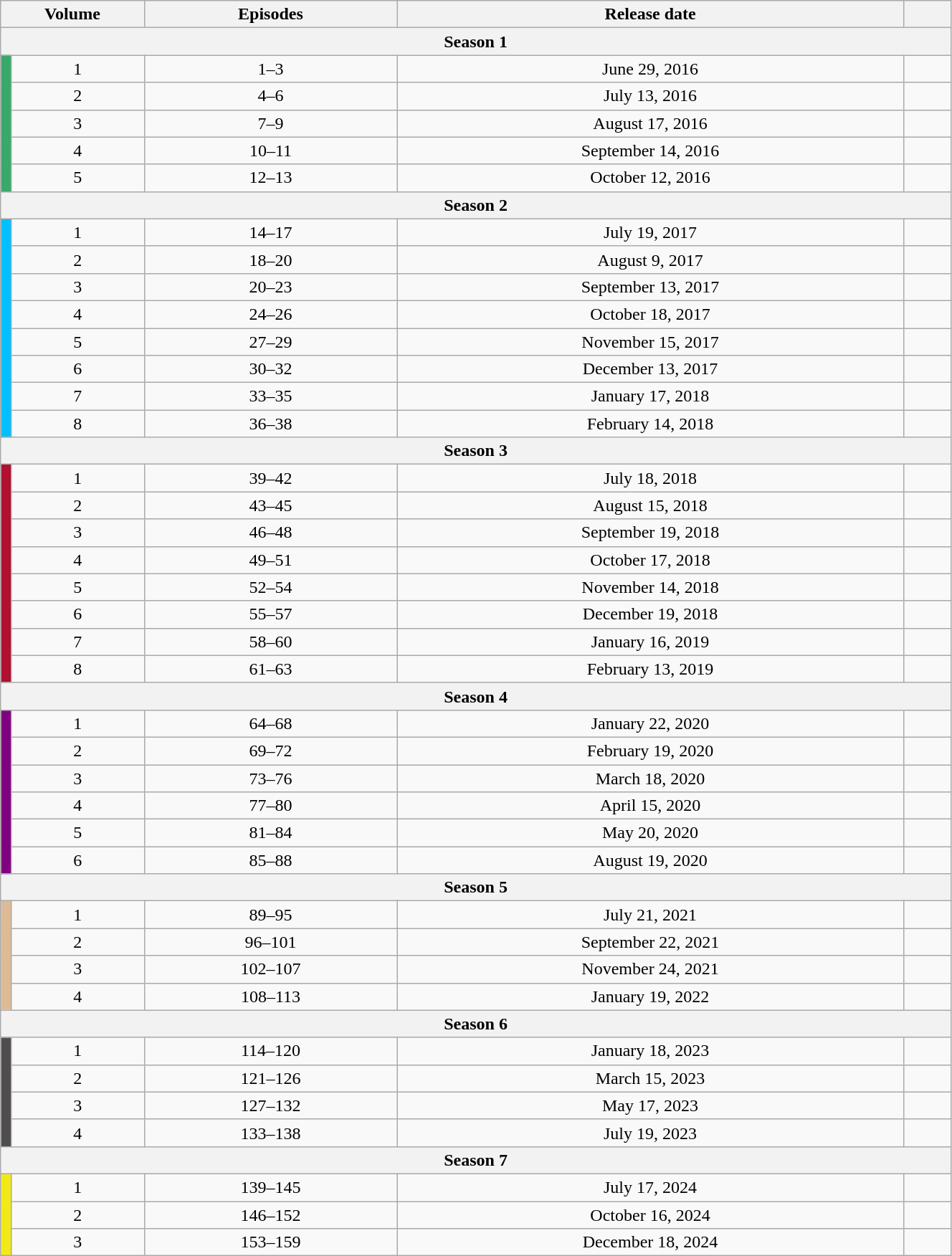<table class="wikitable" style="text-align:center; width: 70%;">
<tr>
<th colspan="2" width="15%">Volume</th>
<th>Episodes</th>
<th>Release date</th>
<th width="5%"></th>
</tr>
<tr>
<th colspan="7">Season 1</th>
</tr>
<tr>
<td rowspan="5" width="1%" style="background: #38A969"></td>
<td>1</td>
<td>1–3</td>
<td>June 29, 2016</td>
<td></td>
</tr>
<tr>
<td>2</td>
<td>4–6</td>
<td>July 13, 2016</td>
<td></td>
</tr>
<tr>
<td>3</td>
<td>7–9</td>
<td>August 17, 2016</td>
<td></td>
</tr>
<tr>
<td>4</td>
<td>10–11</td>
<td>September 14, 2016</td>
<td></td>
</tr>
<tr>
<td>5</td>
<td>12–13</td>
<td>October 12, 2016</td>
<td></td>
</tr>
<tr>
<th colspan="7">Season 2</th>
</tr>
<tr>
<td rowspan="8" width="1%" style="background: #00BFFF"></td>
<td>1</td>
<td>14–17</td>
<td>July 19, 2017</td>
<td></td>
</tr>
<tr>
<td>2</td>
<td>18–20</td>
<td>August 9, 2017</td>
<td></td>
</tr>
<tr>
<td>3</td>
<td>20–23</td>
<td>September 13, 2017</td>
<td></td>
</tr>
<tr>
<td>4</td>
<td>24–26</td>
<td>October 18, 2017</td>
<td></td>
</tr>
<tr>
<td>5</td>
<td>27–29</td>
<td>November 15, 2017</td>
<td></td>
</tr>
<tr>
<td>6</td>
<td>30–32</td>
<td>December 13, 2017</td>
<td></td>
</tr>
<tr>
<td>7</td>
<td>33–35</td>
<td>January 17, 2018</td>
<td></td>
</tr>
<tr>
<td>8</td>
<td>36–38</td>
<td>February 14, 2018</td>
<td></td>
</tr>
<tr>
<th colspan="7">Season 3</th>
</tr>
<tr>
<td rowspan="8" width="1%" style="background: #B11030"></td>
<td>1</td>
<td>39–42</td>
<td>July 18, 2018</td>
<td></td>
</tr>
<tr>
<td>2</td>
<td>43–45</td>
<td>August 15, 2018</td>
<td></td>
</tr>
<tr>
<td>3</td>
<td>46–48</td>
<td>September 19, 2018</td>
<td></td>
</tr>
<tr>
<td>4</td>
<td>49–51</td>
<td>October 17, 2018</td>
<td></td>
</tr>
<tr>
<td>5</td>
<td>52–54</td>
<td>November 14, 2018</td>
<td></td>
</tr>
<tr>
<td>6</td>
<td>55–57</td>
<td>December 19, 2018</td>
<td></td>
</tr>
<tr>
<td>7</td>
<td>58–60</td>
<td>January 16, 2019</td>
<td></td>
</tr>
<tr>
<td>8</td>
<td>61–63</td>
<td>February 13, 2019</td>
<td></td>
</tr>
<tr>
<th colspan="7">Season 4</th>
</tr>
<tr>
<td rowspan="6" width="1%" style="background: #800080"></td>
<td>1</td>
<td>64–68</td>
<td>January 22, 2020</td>
<td></td>
</tr>
<tr>
<td>2</td>
<td>69–72</td>
<td>February 19, 2020</td>
<td></td>
</tr>
<tr>
<td>3</td>
<td>73–76</td>
<td>March 18, 2020</td>
<td></td>
</tr>
<tr>
<td>4</td>
<td>77–80</td>
<td>April 15, 2020</td>
<td></td>
</tr>
<tr>
<td>5</td>
<td>81–84</td>
<td>May 20, 2020</td>
<td></td>
</tr>
<tr>
<td>6</td>
<td>85–88</td>
<td>August 19, 2020</td>
<td></td>
</tr>
<tr>
<th colspan="7">Season 5</th>
</tr>
<tr>
<td rowspan="4" width="1%" style="background: #DDBB97"></td>
<td>1</td>
<td>89–95</td>
<td>July 21, 2021</td>
<td></td>
</tr>
<tr>
<td>2</td>
<td>96–101</td>
<td>September 22, 2021</td>
<td></td>
</tr>
<tr>
<td>3</td>
<td>102–107</td>
<td>November 24, 2021</td>
<td></td>
</tr>
<tr>
<td>4</td>
<td>108–113</td>
<td>January 19, 2022</td>
<td></td>
</tr>
<tr>
<th colspan="7">Season 6</th>
</tr>
<tr>
<td rowspan="4" width="1%" style="background: #4F4D4E"></td>
<td>1</td>
<td>114–120</td>
<td>January 18, 2023</td>
<td></td>
</tr>
<tr>
<td>2</td>
<td>121–126</td>
<td>March 15, 2023</td>
<td></td>
</tr>
<tr>
<td>3</td>
<td>127–132</td>
<td>May 17, 2023</td>
<td></td>
</tr>
<tr>
<td>4</td>
<td>133–138</td>
<td>July 19, 2023</td>
<td></td>
</tr>
<tr>
<th colspan="7">Season 7</th>
</tr>
<tr>
<td rowspan="3" width="1%" style="background: #F2EA16"></td>
<td>1</td>
<td>139–145</td>
<td>July 17, 2024</td>
<td></td>
</tr>
<tr>
<td>2</td>
<td>146–152</td>
<td>October 16, 2024</td>
<td></td>
</tr>
<tr>
<td>3</td>
<td>153–159</td>
<td>December 18, 2024</td>
<td></td>
</tr>
</table>
